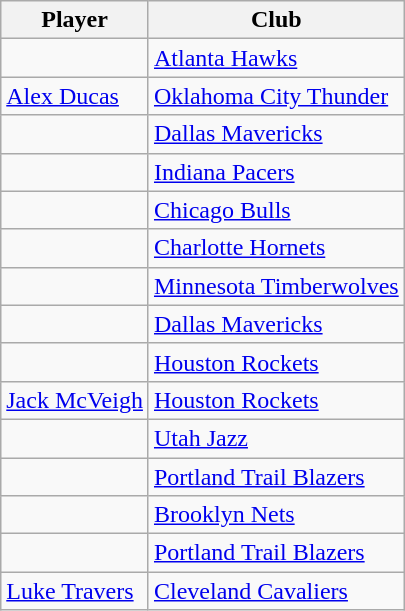<table class="wikitable sortable">
<tr>
<th>Player</th>
<th>Club</th>
</tr>
<tr>
<td></td>
<td><a href='#'>Atlanta Hawks</a></td>
</tr>
<tr>
<td><a href='#'>Alex Ducas</a></td>
<td><a href='#'>Oklahoma City Thunder</a></td>
</tr>
<tr>
<td></td>
<td><a href='#'>Dallas Mavericks</a></td>
</tr>
<tr>
<td></td>
<td><a href='#'>Indiana Pacers</a></td>
</tr>
<tr>
<td></td>
<td><a href='#'>Chicago Bulls</a></td>
</tr>
<tr>
<td></td>
<td><a href='#'>Charlotte Hornets</a></td>
</tr>
<tr>
<td></td>
<td><a href='#'>Minnesota Timberwolves</a></td>
</tr>
<tr>
<td></td>
<td><a href='#'>Dallas Mavericks</a></td>
</tr>
<tr>
<td></td>
<td><a href='#'>Houston Rockets</a></td>
</tr>
<tr>
<td><a href='#'>Jack McVeigh</a></td>
<td><a href='#'>Houston Rockets</a></td>
</tr>
<tr>
<td></td>
<td><a href='#'>Utah Jazz</a></td>
</tr>
<tr>
<td></td>
<td><a href='#'>Portland Trail Blazers</a></td>
</tr>
<tr>
<td></td>
<td><a href='#'>Brooklyn Nets</a></td>
</tr>
<tr>
<td></td>
<td><a href='#'>Portland Trail Blazers</a></td>
</tr>
<tr>
<td><a href='#'>Luke Travers</a></td>
<td><a href='#'>Cleveland Cavaliers</a></td>
</tr>
</table>
